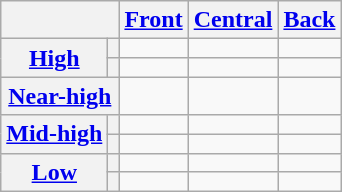<table class="wikitable" style="text-align:center">
<tr>
<th colspan="2"></th>
<th><a href='#'>Front</a></th>
<th><a href='#'>Central</a></th>
<th><a href='#'>Back</a></th>
</tr>
<tr>
<th rowspan="2"><a href='#'>High</a></th>
<th></th>
<td> </td>
<td></td>
<td> </td>
</tr>
<tr>
<th></th>
<td> </td>
<td></td>
<td> </td>
</tr>
<tr>
<th colspan="2"><a href='#'>Near-high</a></th>
<td> </td>
<td></td>
<td> </td>
</tr>
<tr>
<th rowspan="2"><a href='#'>Mid-high</a></th>
<th></th>
<td> </td>
<td></td>
<td> </td>
</tr>
<tr>
<th></th>
<td> </td>
<td></td>
<td> </td>
</tr>
<tr>
<th rowspan="2"><a href='#'>Low</a></th>
<th></th>
<td></td>
<td> </td>
<td></td>
</tr>
<tr>
<th></th>
<td></td>
<td> </td>
<td></td>
</tr>
</table>
